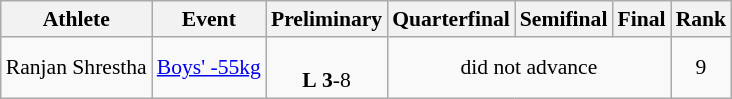<table class="wikitable" style="text-align:left; font-size:90%">
<tr>
<th>Athlete</th>
<th>Event</th>
<th>Preliminary</th>
<th>Quarterfinal</th>
<th>Semifinal</th>
<th>Final</th>
<th>Rank</th>
</tr>
<tr>
<td>Ranjan Shrestha</td>
<td><a href='#'>Boys' -55kg</a></td>
<td align=center> <br> <strong>L</strong> <strong>3</strong>-8</td>
<td align=center colspan=3>did not advance</td>
<td align=center>9</td>
</tr>
</table>
